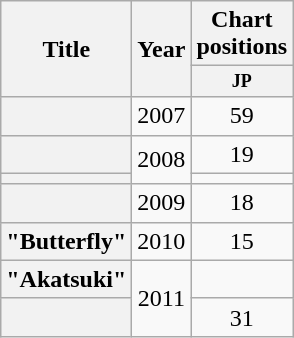<table class="wikitable plainrowheaders" style="text-align:center;">
<tr>
<th rowspan="2">Title</th>
<th rowspan="2">Year</th>
<th>Chart positions</th>
</tr>
<tr>
<th style="width:3em;font-size:75%;">JP<br></th>
</tr>
<tr>
<th scope="row"></th>
<td>2007</td>
<td>59</td>
</tr>
<tr>
<th scope="row"></th>
<td rowspan="2">2008</td>
<td>19</td>
</tr>
<tr>
<th scope="row"></th>
<td></td>
</tr>
<tr>
<th scope="row"></th>
<td>2009</td>
<td>18</td>
</tr>
<tr>
<th scope="row">"Butterfly"</th>
<td>2010</td>
<td>15</td>
</tr>
<tr>
<th scope="row">"Akatsuki"</th>
<td rowspan="2">2011</td>
<td></td>
</tr>
<tr>
<th scope="row"></th>
<td>31</td>
</tr>
</table>
